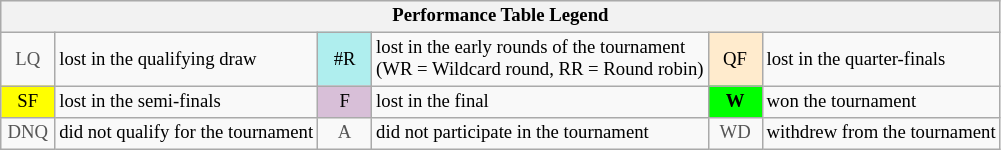<table class="wikitable" style="font-size:78%;">
<tr bgcolor="#efefef">
<th colspan="6">Performance Table Legend</th>
</tr>
<tr>
<td align="center" style="color:#555555;" width="30">LQ</td>
<td>lost in the qualifying draw</td>
<td align="center" style="background:#afeeee;">#R</td>
<td>lost in the early rounds of the tournament<br>(WR = Wildcard round, RR = Round robin)</td>
<td align="center" style="background:#ffebcd;">QF</td>
<td>lost in the quarter-finals</td>
</tr>
<tr>
<td align="center" style="background:yellow;">SF</td>
<td>lost in the semi-finals</td>
<td align="center" style="background:#D8BFD8;">F</td>
<td>lost in the final</td>
<td align="center" style="background:#00ff00;"><strong>W</strong></td>
<td>won the tournament</td>
</tr>
<tr>
<td align="center" style="color:#555555;" width="30">DNQ</td>
<td>did not qualify for the tournament</td>
<td align="center" style="color:#555555;" width="30">A</td>
<td>did not participate in the tournament</td>
<td align="center" style="color:#555555;" width="30">WD</td>
<td>withdrew from the tournament</td>
</tr>
</table>
